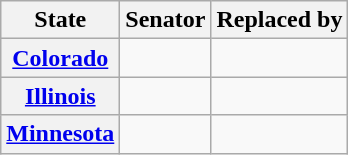<table class="wikitable sortable plainrowheaders">
<tr>
<th scope="col">State</th>
<th scope="col">Senator</th>
<th scope="col">Replaced by</th>
</tr>
<tr>
<th><a href='#'>Colorado</a></th>
<td></td>
<td></td>
</tr>
<tr>
<th><a href='#'>Illinois</a></th>
<td></td>
<td></td>
</tr>
<tr>
<th><a href='#'>Minnesota</a></th>
<td></td>
<td></td>
</tr>
</table>
